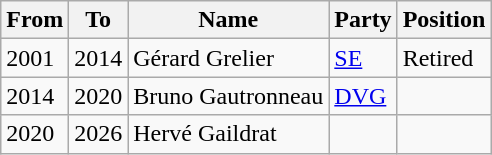<table class="wikitable">
<tr>
<th>From</th>
<th>To</th>
<th>Name</th>
<th>Party</th>
<th>Position</th>
</tr>
<tr>
<td>2001</td>
<td>2014</td>
<td>Gérard Grelier</td>
<td><a href='#'>SE</a></td>
<td>Retired</td>
</tr>
<tr>
<td>2014</td>
<td>2020</td>
<td>Bruno Gautronneau</td>
<td><a href='#'>DVG</a></td>
<td></td>
</tr>
<tr>
<td>2020</td>
<td>2026</td>
<td>Hervé Gaildrat</td>
<td></td>
<td></td>
</tr>
</table>
